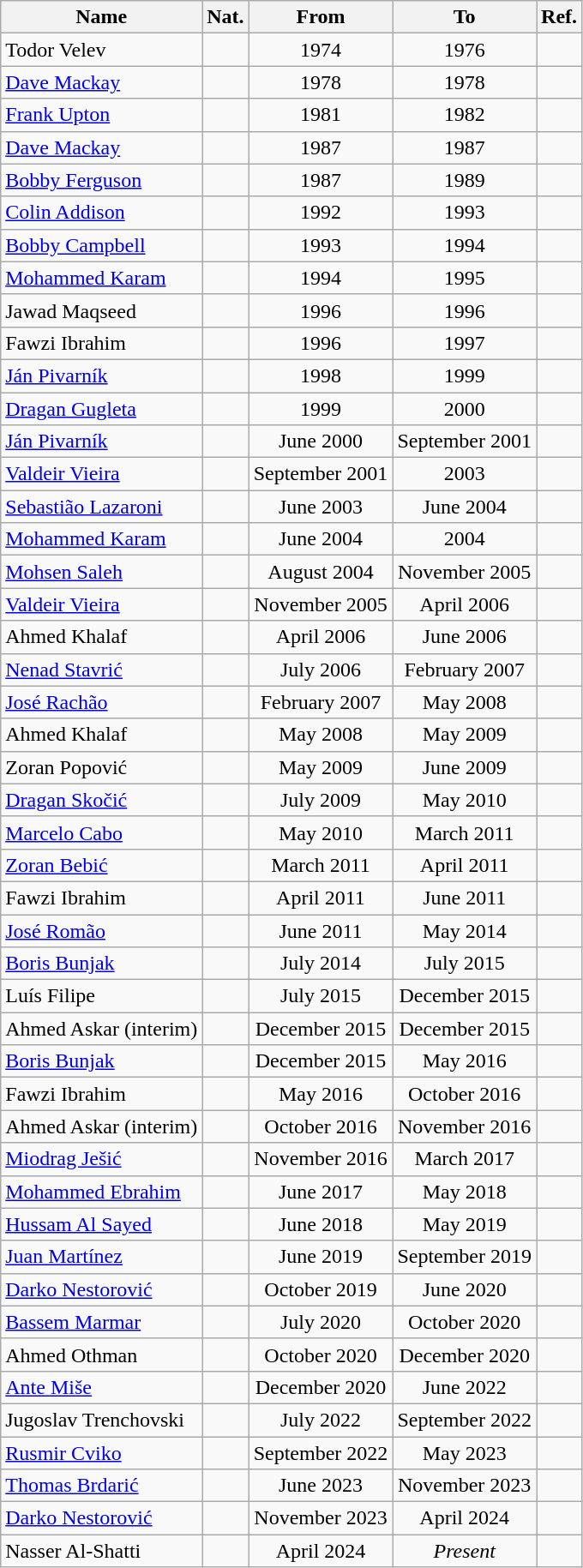<table class="wikitable">
<tr>
<th>Name</th>
<th>Nat.</th>
<th>From</th>
<th>To</th>
<th>Ref.</th>
</tr>
<tr>
<td>Todor Velev</td>
<td></td>
<td style="text-align:center">1974</td>
<td style="text-align:center">1976</td>
<td></td>
</tr>
<tr>
<td><a href='#'>Dave Mackay</a></td>
<td></td>
<td style="text-align:center">1978</td>
<td style="text-align:center">1978</td>
<td></td>
</tr>
<tr>
<td><a href='#'>Frank Upton</a></td>
<td></td>
<td style="text-align:center">1981</td>
<td style="text-align:center">1982</td>
<td></td>
</tr>
<tr>
<td><a href='#'>Dave Mackay</a></td>
<td></td>
<td style="text-align:center">1987</td>
<td style="text-align:center">1987</td>
<td></td>
</tr>
<tr>
<td><a href='#'>Bobby Ferguson</a></td>
<td></td>
<td style="text-align:center">1987</td>
<td style="text-align:center">1989</td>
<td></td>
</tr>
<tr>
<td><a href='#'>Colin Addison</a></td>
<td></td>
<td style="text-align:center">1992</td>
<td style="text-align:center">1993</td>
<td></td>
</tr>
<tr>
<td><a href='#'>Bobby Campbell</a></td>
<td></td>
<td style="text-align:center">1993</td>
<td style="text-align:center">1994</td>
<td></td>
</tr>
<tr>
<td><a href='#'>Mohammed Karam</a></td>
<td></td>
<td style="text-align:center">1994</td>
<td style="text-align:center">1995</td>
<td></td>
</tr>
<tr>
<td>Jawad Maqseed</td>
<td></td>
<td style="text-align:center">1996</td>
<td style="text-align:center">1996</td>
<td></td>
</tr>
<tr>
<td>Fawzi Ibrahim</td>
<td></td>
<td style="text-align:center">1996</td>
<td style="text-align:center">1997</td>
<td></td>
</tr>
<tr>
<td><a href='#'>Ján Pivarník</a></td>
<td></td>
<td style="text-align:center">1998</td>
<td style="text-align:center">1999</td>
<td></td>
</tr>
<tr>
<td><a href='#'>Dragan Gugleta</a></td>
<td></td>
<td style="text-align:center">1999</td>
<td style="text-align:center">2000</td>
<td></td>
</tr>
<tr>
<td><a href='#'>Ján Pivarník</a></td>
<td></td>
<td style="text-align:center">June 2000</td>
<td style="text-align:center">September 2001</td>
<td></td>
</tr>
<tr>
<td><a href='#'>Valdeir Vieira</a></td>
<td></td>
<td style="text-align:center">September 2001</td>
<td style="text-align:center">2003</td>
<td></td>
</tr>
<tr>
<td><a href='#'>Sebastião Lazaroni</a></td>
<td></td>
<td style="text-align:center">June 2003</td>
<td style="text-align:center">June 2004</td>
<td></td>
</tr>
<tr>
<td><a href='#'>Mohammed Karam</a></td>
<td></td>
<td style="text-align:center">June 2004</td>
<td style="text-align:center">2004</td>
<td></td>
</tr>
<tr>
<td><a href='#'>Mohsen Saleh</a></td>
<td></td>
<td style="text-align:center">August 2004</td>
<td style="text-align:center">November 2005</td>
<td></td>
</tr>
<tr>
<td><a href='#'>Valdeir Vieira</a></td>
<td></td>
<td style="text-align:center">November 2005</td>
<td style="text-align:center">April 2006</td>
<td></td>
</tr>
<tr>
<td>Ahmed Khalaf</td>
<td></td>
<td style="text-align:center">April 2006</td>
<td style="text-align:center">June 2006</td>
<td></td>
</tr>
<tr>
<td><a href='#'>Nenad Stavrić</a></td>
<td></td>
<td style="text-align:center">July 2006</td>
<td style="text-align:center">February 2007</td>
<td></td>
</tr>
<tr>
<td><a href='#'>José Rachão</a></td>
<td></td>
<td style="text-align:center">February 2007</td>
<td style="text-align:center">May 2008</td>
<td></td>
</tr>
<tr>
<td>Ahmed Khalaf</td>
<td></td>
<td style="text-align:center">May 2008</td>
<td style="text-align:center">May 2009</td>
<td></td>
</tr>
<tr>
<td>Zoran Popović</td>
<td></td>
<td style="text-align:center">May 2009</td>
<td style="text-align:center">June 2009</td>
<td></td>
</tr>
<tr>
<td><a href='#'>Dragan Skočić</a></td>
<td></td>
<td style="text-align:center">July 2009</td>
<td style="text-align:center">May 2010</td>
<td></td>
</tr>
<tr>
<td><a href='#'>Marcelo Cabo</a></td>
<td></td>
<td style="text-align:center">May 2010</td>
<td style="text-align:center">March 2011</td>
<td></td>
</tr>
<tr>
<td><a href='#'>Zoran Bebić</a></td>
<td></td>
<td style="text-align:center">March 2011</td>
<td style="text-align:center">April 2011</td>
<td></td>
</tr>
<tr>
<td>Fawzi Ibrahim</td>
<td></td>
<td style="text-align:center">April 2011</td>
<td style="text-align:center">June 2011</td>
<td></td>
</tr>
<tr>
<td><a href='#'>José Romão</a></td>
<td></td>
<td style="text-align:center">June 2011</td>
<td style="text-align:center">May 2014</td>
<td></td>
</tr>
<tr>
<td><a href='#'>Boris Bunjak</a></td>
<td></td>
<td style="text-align:center">July 2014</td>
<td style="text-align:center">July 2015</td>
<td></td>
</tr>
<tr>
<td>Luís Filipe</td>
<td></td>
<td style="text-align:center">July 2015</td>
<td style="text-align:center">December 2015</td>
<td></td>
</tr>
<tr>
<td>Ahmed Askar (interim)</td>
<td></td>
<td style="text-align:center">December 2015</td>
<td style="text-align:center">December 2015</td>
<td></td>
</tr>
<tr>
<td><a href='#'>Boris Bunjak</a></td>
<td></td>
<td style="text-align:center">December 2015</td>
<td style="text-align:center">May 2016</td>
<td></td>
</tr>
<tr>
<td>Fawzi Ibrahim</td>
<td></td>
<td style="text-align:center">May 2016</td>
<td style="text-align:center">October 2016</td>
<td></td>
</tr>
<tr>
<td>Ahmed Askar (interim)</td>
<td></td>
<td style="text-align:center">October 2016</td>
<td style="text-align:center">November 2016</td>
<td></td>
</tr>
<tr>
<td><a href='#'>Miodrag Ješić</a></td>
<td></td>
<td style="text-align:center">November 2016</td>
<td style="text-align:center">March 2017</td>
<td></td>
</tr>
<tr>
<td><a href='#'>Mohammed Ebrahim</a></td>
<td></td>
<td style="text-align:center">June 2017</td>
<td style="text-align:center">May 2018</td>
<td></td>
</tr>
<tr>
<td><a href='#'>Hussam Al Sayed</a></td>
<td></td>
<td style="text-align:center">June 2018</td>
<td style="text-align:center">May 2019</td>
<td></td>
</tr>
<tr>
<td><a href='#'>Juan Martínez</a></td>
<td></td>
<td style="text-align:center">June 2019</td>
<td style="text-align:center">September 2019</td>
<td></td>
</tr>
<tr>
<td><a href='#'>Darko Nestorović</a></td>
<td></td>
<td style="text-align:center">October 2019</td>
<td style="text-align:center">June 2020</td>
<td></td>
</tr>
<tr>
<td><a href='#'>Bassem Marmar</a></td>
<td></td>
<td style="text-align:center">July 2020</td>
<td style="text-align:center">October 2020</td>
<td></td>
</tr>
<tr>
<td>Ahmed Othman</td>
<td></td>
<td style="text-align:center">October 2020</td>
<td style="text-align:center">December 2020</td>
<td></td>
</tr>
<tr>
<td><a href='#'>Ante Miše</a></td>
<td></td>
<td style="text-align:center">December 2020</td>
<td style="text-align:center">June 2022</td>
<td></td>
</tr>
<tr>
<td>Jugoslav Trenchovski</td>
<td></td>
<td style="text-align:center">July 2022</td>
<td style="text-align:center">September 2022</td>
<td></td>
</tr>
<tr>
<td><a href='#'>Rusmir Cviko</a></td>
<td></td>
<td style="text-align:center">September 2022</td>
<td style="text-align:center">May 2023</td>
<td></td>
</tr>
<tr>
<td><a href='#'>Thomas Brdarić</a></td>
<td></td>
<td style="text-align:center">June 2023</td>
<td style="text-align:center">November 2023</td>
<td></td>
</tr>
<tr>
<td><a href='#'>Darko Nestorović</a></td>
<td></td>
<td style="text-align:center">November 2023</td>
<td style="text-align:center">April 2024</td>
<td></td>
</tr>
<tr>
<td>Nasser Al-Shatti</td>
<td></td>
<td style="text-align:center">April 2024</td>
<td style="text-align:center"><em>Present</em></td>
<td></td>
</tr>
</table>
